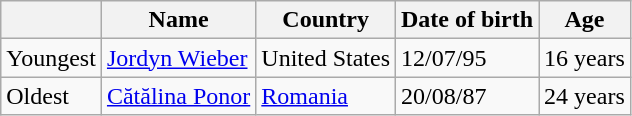<table class="wikitable">
<tr>
<th></th>
<th>Name</th>
<th>Country</th>
<th>Date of birth</th>
<th>Age</th>
</tr>
<tr>
<td>Youngest</td>
<td><a href='#'>Jordyn Wieber</a></td>
<td> United States</td>
<td>12/07/95</td>
<td>16 years</td>
</tr>
<tr>
<td>Oldest</td>
<td><a href='#'>Cătălina Ponor</a></td>
<td> <a href='#'>Romania</a></td>
<td>20/08/87</td>
<td>24 years</td>
</tr>
</table>
